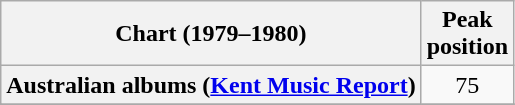<table class="wikitable sortable plainrowheaders">
<tr>
<th>Chart (1979–1980)</th>
<th>Peak<br>position</th>
</tr>
<tr>
<th scope="row">Australian albums (<a href='#'>Kent Music Report</a>)</th>
<td align="center">75</td>
</tr>
<tr>
</tr>
<tr>
</tr>
<tr>
</tr>
<tr>
</tr>
</table>
